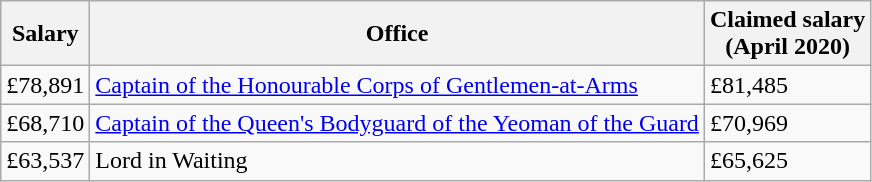<table class="wikitable">
<tr>
<th>Salary</th>
<th>Office</th>
<th>Claimed salary<br>(April 2020)</th>
</tr>
<tr>
<td>£78,891</td>
<td><a href='#'>Captain of the Honourable Corps of Gentlemen-at-Arms</a></td>
<td>£81,485</td>
</tr>
<tr>
<td>£68,710</td>
<td><a href='#'>Captain of the Queen's Bodyguard of the Yeoman of the Guard</a></td>
<td>£70,969</td>
</tr>
<tr>
<td>£63,537</td>
<td>Lord in Waiting</td>
<td>£65,625</td>
</tr>
</table>
